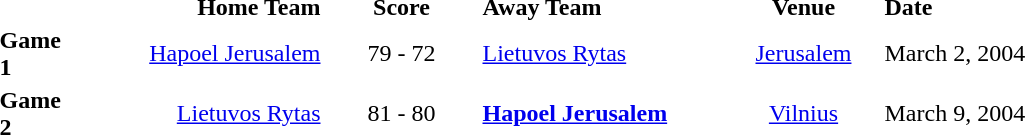<table style="text-align:center" cellpadding=1 border=0>
<tr>
<th width=50></th>
<th width=160 align=right>Home Team</th>
<th width=100>Score</th>
<th width=160 align=left>Away Team</th>
<th width=100>Venue</th>
<th width=200 align=left>Date</th>
</tr>
<tr>
<td align=left><strong>Game 1</strong></td>
<td align=right><a href='#'>Hapoel Jerusalem</a> </td>
<td>79 - 72</td>
<td align=left> <a href='#'>Lietuvos Rytas</a></td>
<td><a href='#'>Jerusalem</a></td>
<td align=left>March 2, 2004</td>
</tr>
<tr>
<td align=left><strong>Game 2</strong></td>
<td align=right><a href='#'>Lietuvos Rytas</a> </td>
<td>81 - 80</td>
<td align=left> <strong><a href='#'>Hapoel Jerusalem</a></strong></td>
<td><a href='#'>Vilnius</a></td>
<td align=left>March 9, 2004</td>
</tr>
</table>
